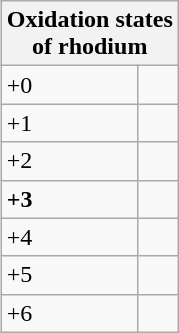<table class="wikitable" style="float: right; margin: 0; margin-left: 1em;">
<tr>
<th colspan=2>Oxidation states<br>of rhodium</th>
</tr>
<tr>
<td>+0</td>
<td></td>
</tr>
<tr>
<td>+1</td>
<td></td>
</tr>
<tr>
<td>+2</td>
<td></td>
</tr>
<tr>
<td><strong>+3</strong></td>
<td></td>
</tr>
<tr>
<td>+4</td>
<td></td>
</tr>
<tr>
<td>+5</td>
<td></td>
</tr>
<tr>
<td>+6</td>
<td></td>
</tr>
</table>
